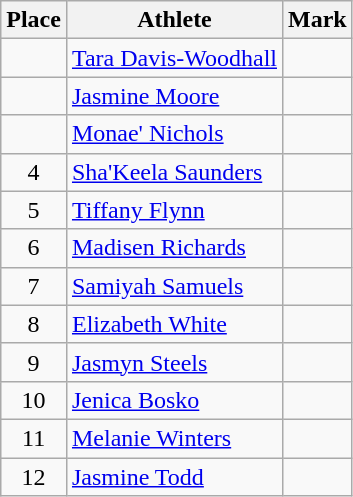<table class="wikitable">
<tr>
<th>Place</th>
<th>Athlete</th>
<th>Mark</th>
</tr>
<tr>
<td align=center></td>
<td><a href='#'>Tara Davis-Woodhall</a></td>
<td></td>
</tr>
<tr>
<td align=center></td>
<td><a href='#'>Jasmine Moore</a></td>
<td></td>
</tr>
<tr>
<td align=center></td>
<td><a href='#'>Monae' Nichols</a></td>
<td></td>
</tr>
<tr>
<td align=center>4</td>
<td><a href='#'>Sha'Keela Saunders</a></td>
<td></td>
</tr>
<tr>
<td align=center>5</td>
<td><a href='#'>Tiffany Flynn</a></td>
<td></td>
</tr>
<tr>
<td align=center>6</td>
<td><a href='#'>Madisen Richards</a></td>
<td></td>
</tr>
<tr>
<td align=center>7</td>
<td><a href='#'>Samiyah Samuels</a></td>
<td></td>
</tr>
<tr>
<td align=center>8</td>
<td><a href='#'>Elizabeth White</a></td>
<td></td>
</tr>
<tr>
<td align=center>9</td>
<td><a href='#'>Jasmyn Steels</a></td>
<td></td>
</tr>
<tr>
<td align=center>10</td>
<td><a href='#'>Jenica Bosko</a></td>
<td></td>
</tr>
<tr>
<td align=center>11</td>
<td><a href='#'>Melanie Winters</a></td>
<td></td>
</tr>
<tr>
<td align=center>12</td>
<td><a href='#'>Jasmine Todd</a></td>
<td></td>
</tr>
</table>
